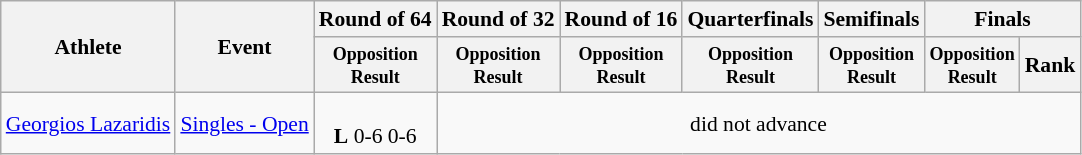<table class=wikitable style="font-size:90%">
<tr>
<th rowspan="2">Athlete</th>
<th rowspan="2">Event</th>
<th>Round of 64</th>
<th>Round of 32</th>
<th>Round of 16</th>
<th>Quarterfinals</th>
<th>Semifinals</th>
<th colspan="2">Finals</th>
</tr>
<tr>
<th style="line-height:1em"><small>Opposition<br>Result</small></th>
<th style="line-height:1em"><small>Opposition<br>Result</small></th>
<th style="line-height:1em"><small>Opposition<br>Result</small></th>
<th style="line-height:1em"><small>Opposition<br>Result</small></th>
<th style="line-height:1em"><small>Opposition<br>Result</small></th>
<th style="line-height:1em"><small>Opposition<br>Result</small></th>
<th>Rank</th>
</tr>
<tr>
<td><a href='#'>Georgios Lazaridis</a></td>
<td><a href='#'>Singles - Open</a></td>
<td align="center"><br> <strong>L</strong> 0-6 0-6</td>
<td align="center" colspan="6">did not advance</td>
</tr>
</table>
